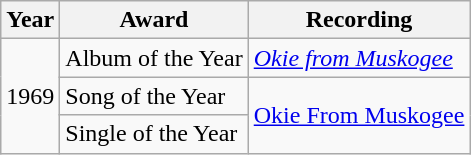<table class="wikitable">
<tr>
<th>Year</th>
<th>Award</th>
<th>Recording</th>
</tr>
<tr>
<td rowspan="3">1969</td>
<td>Album of the Year</td>
<td><em><a href='#'>Okie from Muskogee</a></em></td>
</tr>
<tr>
<td>Song of the Year</td>
<td rowspan="2"><a href='#'>Okie From Muskogee</a></td>
</tr>
<tr>
<td>Single of the Year</td>
</tr>
</table>
